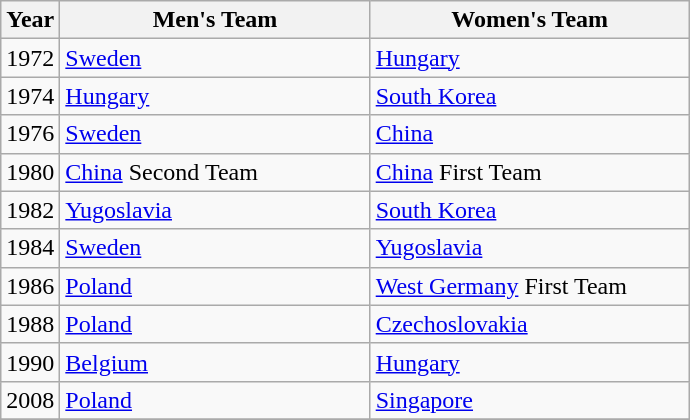<table class="wikitable" style="text-align: left; width: 460px;">
<tr>
<th width="20">Year</th>
<th width="230">Men's Team</th>
<th width="230">Women's Team</th>
</tr>
<tr>
<td>1972</td>
<td> <a href='#'>Sweden</a></td>
<td> <a href='#'>Hungary</a></td>
</tr>
<tr>
<td>1974</td>
<td> <a href='#'>Hungary</a></td>
<td> <a href='#'>South Korea</a></td>
</tr>
<tr>
<td>1976</td>
<td> <a href='#'>Sweden</a></td>
<td> <a href='#'>China</a></td>
</tr>
<tr>
<td>1980</td>
<td> <a href='#'>China</a> Second Team</td>
<td> <a href='#'>China</a> First Team</td>
</tr>
<tr>
<td>1982</td>
<td> <a href='#'>Yugoslavia</a></td>
<td> <a href='#'>South Korea</a></td>
</tr>
<tr>
<td>1984</td>
<td> <a href='#'>Sweden</a></td>
<td> <a href='#'>Yugoslavia</a></td>
</tr>
<tr>
<td>1986</td>
<td> <a href='#'>Poland</a></td>
<td> <a href='#'>West Germany</a> First Team</td>
</tr>
<tr>
<td>1988</td>
<td> <a href='#'>Poland</a></td>
<td> <a href='#'>Czechoslovakia</a></td>
</tr>
<tr>
<td>1990</td>
<td> <a href='#'>Belgium</a></td>
<td> <a href='#'>Hungary</a></td>
</tr>
<tr>
<td>2008</td>
<td> <a href='#'>Poland</a></td>
<td> <a href='#'>Singapore</a></td>
</tr>
<tr>
</tr>
</table>
